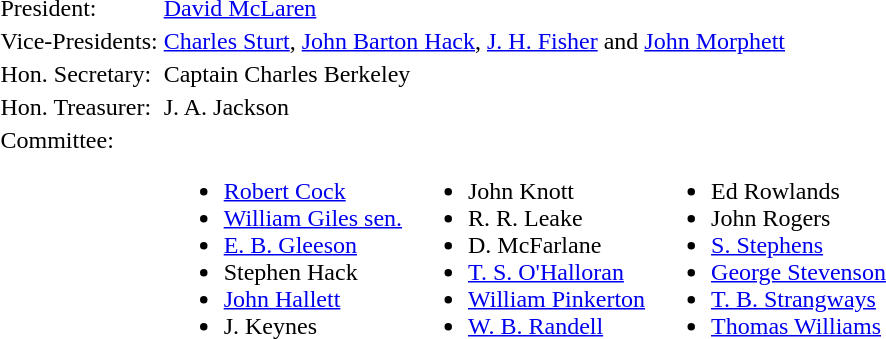<table>
<tr>
<td>President:</td>
<td colspan=6><a href='#'>David McLaren</a></td>
</tr>
<tr>
<td>Vice-Presidents:</td>
<td colspan=6><a href='#'>Charles Sturt</a>, <a href='#'>John Barton Hack</a>, <a href='#'>J. H. Fisher</a> and <a href='#'>John Morphett</a></td>
</tr>
<tr>
<td>Hon. Secretary:</td>
<td colspan=6>Captain Charles Berkeley</td>
</tr>
<tr>
<td>Hon. Treasurer:</td>
<td colspan=6>J. A. Jackson </td>
</tr>
<tr valign=top>
<td>Committee:</td>
<td><br><ul><li><a href='#'>Robert Cock</a></li><li><a href='#'>William Giles sen.</a></li><li><a href='#'>E. B. Gleeson</a></li><li>Stephen Hack</li><li><a href='#'>John Hallett</a></li><li>J. Keynes</li></ul></td>
<td><br><ul><li>John Knott</li><li>R. R. Leake</li><li>D. McFarlane</li><li><a href='#'>T. S. O'Halloran</a></li><li><a href='#'>William Pinkerton</a></li><li><a href='#'>W. B. Randell</a></li></ul></td>
<td><br><ul><li>Ed Rowlands </li><li>John Rogers</li><li><a href='#'>S. Stephens</a></li><li><a href='#'>George Stevenson</a></li><li><a href='#'>T. B. Strangways</a></li><li><a href='#'>Thomas Williams</a></li></ul></td>
</tr>
</table>
